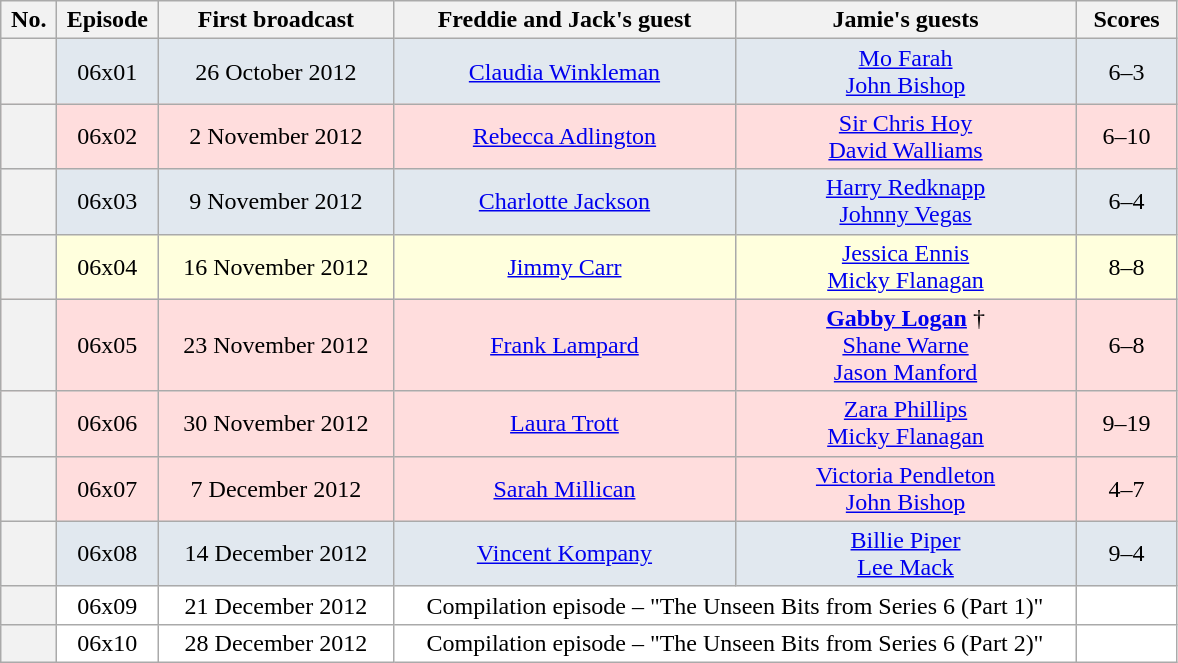<table class="wikitable plainrowheaders"  style="text-align:center;">
<tr>
<th scope"col" style="width:30px;">No.</th>
<th scope"col" style="width:60px;">Episode</th>
<th scope"col" style="width:150px;">First broadcast</th>
<th scope"col" style="width:220px;">Freddie and Jack's guest</th>
<th scope"col" style="width:220px;">Jamie's guests</th>
<th scope"col" style="width:60px;">Scores</th>
</tr>
<tr style="background:#e1e8ef;">
<th scope="row"></th>
<td>06x01</td>
<td>26 October 2012</td>
<td><a href='#'>Claudia Winkleman</a></td>
<td><a href='#'>Mo Farah</a><br><a href='#'>John Bishop</a></td>
<td>6–3</td>
</tr>
<tr style="background:#fdd;">
<th scope="row"></th>
<td>06x02</td>
<td>2 November 2012</td>
<td><a href='#'>Rebecca Adlington</a></td>
<td><a href='#'>Sir Chris Hoy</a><br><a href='#'>David Walliams</a></td>
<td>6–10</td>
</tr>
<tr style="background:#e1e8ef;">
<th scope="row"></th>
<td>06x03</td>
<td>9 November 2012</td>
<td><a href='#'>Charlotte Jackson</a></td>
<td><a href='#'>Harry Redknapp</a><br><a href='#'>Johnny Vegas</a></td>
<td>6–4</td>
</tr>
<tr style="background:#ffd;">
<th scope="row"></th>
<td>06x04</td>
<td>16 November 2012</td>
<td><a href='#'>Jimmy Carr</a></td>
<td><a href='#'>Jessica Ennis</a><br><a href='#'>Micky Flanagan</a></td>
<td>8–8</td>
</tr>
<tr style="background:#fdd;">
<th scope="row"></th>
<td>06x05</td>
<td>23 November 2012</td>
<td><a href='#'>Frank Lampard</a></td>
<td><strong><a href='#'>Gabby Logan</a></strong> †<br><a href='#'>Shane Warne</a><br><a href='#'>Jason Manford</a></td>
<td>6–8</td>
</tr>
<tr style="background:#fdd;">
<th scope="row"></th>
<td>06x06</td>
<td>30 November 2012</td>
<td><a href='#'>Laura Trott</a></td>
<td><a href='#'>Zara Phillips</a><br><a href='#'>Micky Flanagan</a></td>
<td>9–19</td>
</tr>
<tr style="background:#fdd;">
<th scope="row"></th>
<td>06x07</td>
<td>7 December 2012</td>
<td><a href='#'>Sarah Millican</a></td>
<td><a href='#'>Victoria Pendleton</a><br><a href='#'>John Bishop</a></td>
<td>4–7</td>
</tr>
<tr style="background:#e1e8ef;">
<th scope="row"></th>
<td>06x08</td>
<td>14 December 2012</td>
<td><a href='#'>Vincent Kompany</a></td>
<td><a href='#'>Billie Piper</a><br><a href='#'>Lee Mack</a></td>
<td>9–4</td>
</tr>
<tr style="background:#fff;">
<th scope="row"></th>
<td>06x09</td>
<td>21 December 2012</td>
<td colspan="2">Compilation episode – "The Unseen Bits from Series 6 (Part 1)"</td>
<td></td>
</tr>
<tr style="background:#fff;">
<th scope="row"></th>
<td>06x10</td>
<td>28 December 2012</td>
<td colspan="2">Compilation episode – "The Unseen Bits from Series 6 (Part 2)"</td>
<td></td>
</tr>
</table>
